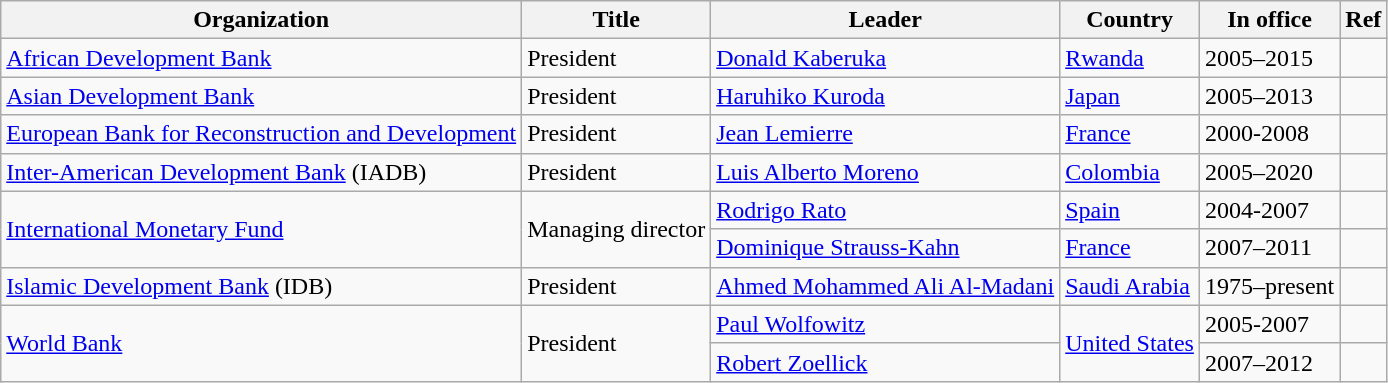<table class="wikitable unsortable">
<tr>
<th>Organization</th>
<th>Title</th>
<th>Leader</th>
<th>Country</th>
<th>In office</th>
<th>Ref</th>
</tr>
<tr>
<td><a href='#'>African Development Bank</a></td>
<td>President</td>
<td><a href='#'>Donald Kaberuka</a></td>
<td><a href='#'>Rwanda</a></td>
<td>2005–2015</td>
<td></td>
</tr>
<tr>
<td><a href='#'>Asian Development Bank</a></td>
<td>President</td>
<td><a href='#'>Haruhiko Kuroda</a></td>
<td><a href='#'>Japan</a></td>
<td>2005–2013</td>
<td></td>
</tr>
<tr>
<td><a href='#'>European Bank for Reconstruction and Development</a></td>
<td>President</td>
<td><a href='#'>Jean Lemierre</a></td>
<td><a href='#'>France</a></td>
<td>2000-2008</td>
<td></td>
</tr>
<tr>
<td><a href='#'>Inter-American Development Bank</a> (IADB)</td>
<td>President</td>
<td><a href='#'>Luis Alberto Moreno</a></td>
<td><a href='#'>Colombia</a></td>
<td>2005–2020</td>
<td></td>
</tr>
<tr>
<td rowspan="2"><a href='#'>International Monetary Fund</a></td>
<td rowspan="2">Managing director</td>
<td><a href='#'>Rodrigo Rato</a></td>
<td><a href='#'>Spain</a></td>
<td>2004-2007</td>
<td></td>
</tr>
<tr>
<td><a href='#'>Dominique Strauss-Kahn</a></td>
<td><a href='#'>France</a></td>
<td>2007–2011</td>
<td></td>
</tr>
<tr>
<td><a href='#'>Islamic Development Bank</a> (IDB)</td>
<td>President</td>
<td><a href='#'>Ahmed Mohammed Ali Al-Madani</a></td>
<td><a href='#'>Saudi Arabia</a></td>
<td>1975–present </td>
<td></td>
</tr>
<tr>
<td rowspan="2"><a href='#'>World Bank</a></td>
<td rowspan="2">President</td>
<td><a href='#'>Paul Wolfowitz</a></td>
<td rowspan="2"><a href='#'>United States</a></td>
<td>2005-2007</td>
<td></td>
</tr>
<tr>
<td><a href='#'>Robert Zoellick</a></td>
<td>2007–2012</td>
<td></td>
</tr>
</table>
